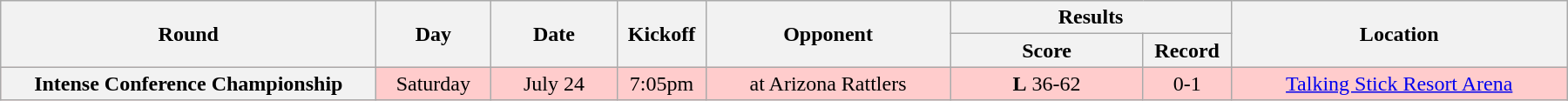<table class="wikitable">
<tr>
<th rowspan="2" width="280">Round</th>
<th rowspan="2" width="80">Day</th>
<th rowspan="2" width="90">Date</th>
<th rowspan="2" width="60">Kickoff</th>
<th rowspan="2" width="180">Opponent</th>
<th colspan="2" width="200">Results</th>
<th rowspan="2" width="250">Location</th>
</tr>
<tr>
<th width="140">Score</th>
<th width="60">Record</th>
</tr>
<tr align="center" bgcolor="#FFCCCC">
<th>Intense Conference Championship</th>
<td>Saturday</td>
<td>July 24</td>
<td>7:05pm</td>
<td>at Arizona Rattlers</td>
<td><strong>L</strong> 36-62</td>
<td>0-1</td>
<td><a href='#'>Talking Stick Resort Arena</a></td>
</tr>
</table>
